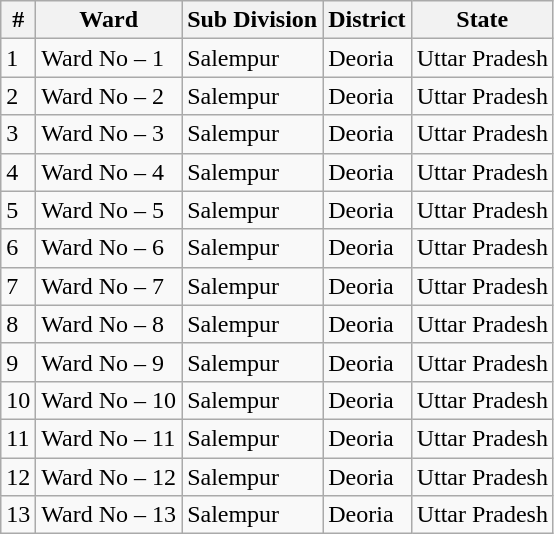<table class="wikitable">
<tr>
<th>#</th>
<th>Ward</th>
<th>Sub Division</th>
<th>District</th>
<th>State</th>
</tr>
<tr>
<td>1</td>
<td>Ward No – 1</td>
<td>Salempur</td>
<td>Deoria</td>
<td>Uttar Pradesh</td>
</tr>
<tr>
<td>2</td>
<td>Ward No – 2</td>
<td>Salempur</td>
<td>Deoria</td>
<td>Uttar Pradesh</td>
</tr>
<tr>
<td>3</td>
<td>Ward No – 3</td>
<td>Salempur</td>
<td>Deoria</td>
<td>Uttar Pradesh</td>
</tr>
<tr>
<td>4</td>
<td>Ward No – 4</td>
<td>Salempur</td>
<td>Deoria</td>
<td>Uttar Pradesh</td>
</tr>
<tr>
<td>5</td>
<td>Ward No – 5</td>
<td>Salempur</td>
<td>Deoria</td>
<td>Uttar Pradesh</td>
</tr>
<tr>
<td>6</td>
<td>Ward No – 6</td>
<td>Salempur</td>
<td>Deoria</td>
<td>Uttar Pradesh</td>
</tr>
<tr>
<td>7</td>
<td>Ward No – 7</td>
<td>Salempur</td>
<td>Deoria</td>
<td>Uttar Pradesh</td>
</tr>
<tr>
<td>8</td>
<td>Ward No – 8</td>
<td>Salempur</td>
<td>Deoria</td>
<td>Uttar Pradesh</td>
</tr>
<tr>
<td>9</td>
<td>Ward No – 9</td>
<td>Salempur</td>
<td>Deoria</td>
<td>Uttar Pradesh</td>
</tr>
<tr>
<td>10</td>
<td>Ward No – 10</td>
<td>Salempur</td>
<td>Deoria</td>
<td>Uttar Pradesh</td>
</tr>
<tr>
<td>11</td>
<td>Ward No – 11</td>
<td>Salempur</td>
<td>Deoria</td>
<td>Uttar Pradesh</td>
</tr>
<tr>
<td>12</td>
<td>Ward No – 12</td>
<td>Salempur</td>
<td>Deoria</td>
<td>Uttar Pradesh</td>
</tr>
<tr>
<td>13</td>
<td>Ward No – 13</td>
<td>Salempur</td>
<td>Deoria</td>
<td>Uttar Pradesh</td>
</tr>
</table>
